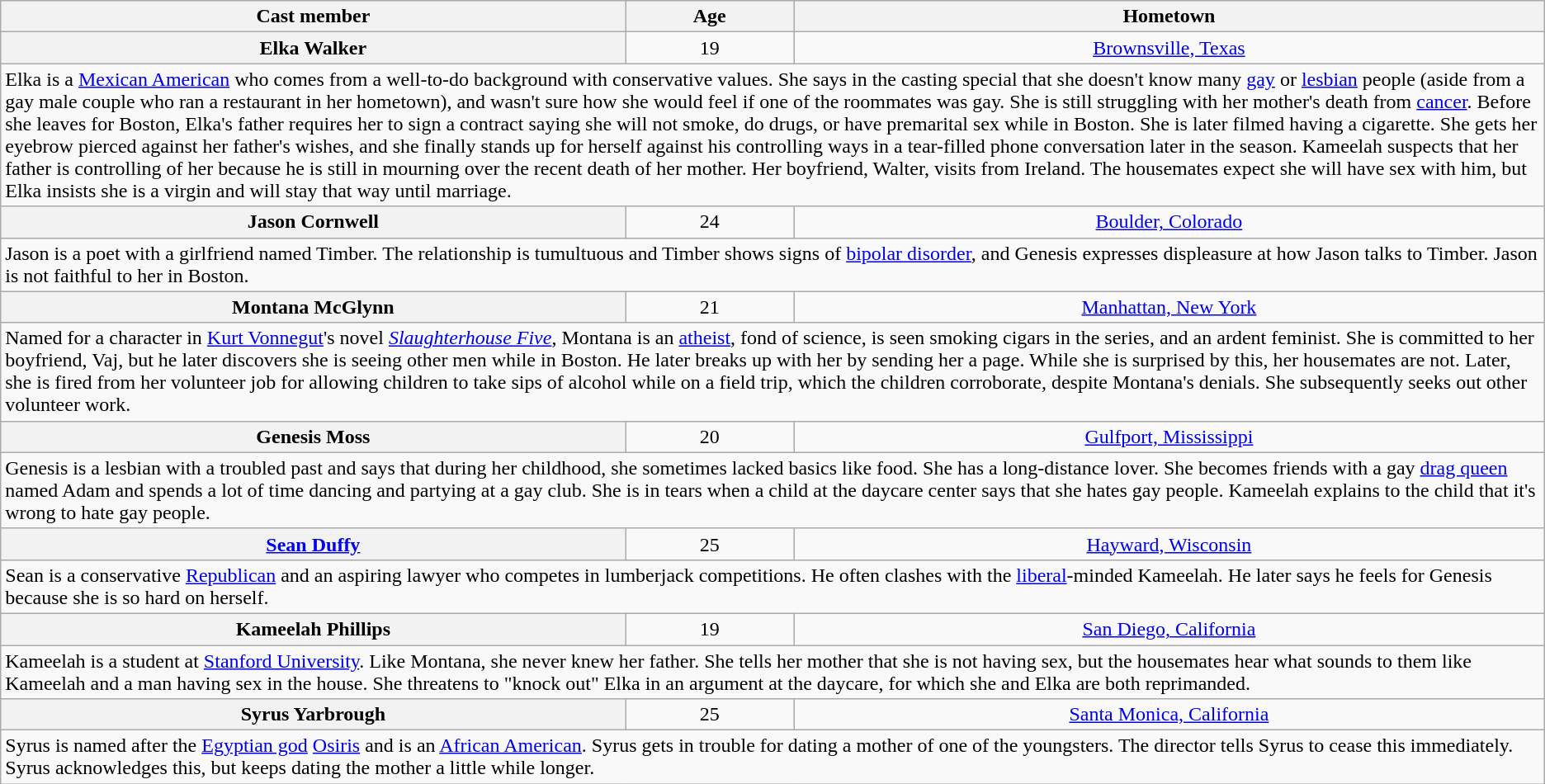<table class="wikitable sortable" style="text-align:center;">
<tr>
<th scope="col">Cast member</th>
<th scope="col">Age</th>
<th scope="col">Hometown</th>
</tr>
<tr>
<th scope="row">Elka Walker</th>
<td>19</td>
<td><a href='#'>Brownsville, Texas</a></td>
</tr>
<tr class="expand-child">
<td colspan="3" align="left">Elka is a <a href='#'>Mexican American</a> who comes from a well-to-do background with conservative values. She says in the casting special that she doesn't know many <a href='#'>gay</a> or <a href='#'>lesbian</a> people (aside from a gay male couple who ran a restaurant in her hometown), and wasn't sure how she would feel if one of the roommates was gay. She is still struggling with her mother's death from <a href='#'>cancer</a>. Before she leaves for Boston, Elka's father requires her to sign a contract saying she will not smoke, do drugs, or have premarital sex while in Boston. She is later filmed having a cigarette. She gets her eyebrow pierced against her father's wishes, and she finally stands up for herself against his controlling ways in a tear-filled phone conversation later in the season. Kameelah suspects that her father is controlling of her because he is still in mourning over the recent death of her mother. Her boyfriend, Walter, visits from Ireland. The housemates expect she will have sex with him, but Elka insists she is a virgin and will stay that way until marriage.</td>
</tr>
<tr>
<th scope="row">Jason Cornwell</th>
<td>24</td>
<td><a href='#'>Boulder, Colorado</a></td>
</tr>
<tr class="expand-child">
<td colspan="3" align="left">Jason is a poet with a girlfriend named Timber. The relationship is tumultuous and Timber shows signs of <a href='#'>bipolar disorder</a>, and Genesis expresses displeasure at how Jason talks to Timber. Jason is not faithful to her in Boston.</td>
</tr>
<tr>
<th scope="row">Montana McGlynn</th>
<td>21</td>
<td><a href='#'>Manhattan, New York</a></td>
</tr>
<tr class="expand-child">
<td colspan="3" align="left">Named for a character in <a href='#'>Kurt Vonnegut</a>'s novel <em><a href='#'>Slaughterhouse Five</a></em>, Montana is an <a href='#'>atheist</a>, fond of science, is seen smoking cigars in the series, and an ardent feminist. She is committed to her boyfriend, Vaj, but he later discovers she is seeing other men while in Boston. He later breaks up with her by sending her a page. While she is surprised by this, her housemates are not. Later, she is fired from her volunteer job for allowing children to take sips of alcohol while on a field trip, which the children corroborate, despite Montana's denials. She subsequently seeks out other volunteer work.</td>
</tr>
<tr>
<th scope="row">Genesis Moss</th>
<td>20</td>
<td><a href='#'>Gulfport, Mississippi</a></td>
</tr>
<tr class="expand-child">
<td colspan="3" align="left">Genesis is a lesbian with a troubled past and says that during her childhood, she sometimes lacked basics like food. She has a long-distance lover. She becomes friends with a gay <a href='#'>drag queen</a> named Adam and spends a lot of time dancing and partying at a gay club. She is in tears when a child at the daycare center says that she hates gay people. Kameelah explains to the child that it's wrong to hate gay people.</td>
</tr>
<tr>
<th scope="row"><a href='#'>Sean Duffy</a></th>
<td>25</td>
<td><a href='#'>Hayward, Wisconsin</a></td>
</tr>
<tr class="expand-child">
<td colspan="3" align="left">Sean is a conservative <a href='#'>Republican</a> and an aspiring lawyer who competes in lumberjack competitions. He often clashes with the <a href='#'>liberal</a>-minded Kameelah. He later says he feels for Genesis because she is so hard on herself.</td>
</tr>
<tr>
<th scope="row">Kameelah Phillips</th>
<td>19</td>
<td><a href='#'>San Diego, California</a></td>
</tr>
<tr class="expand-child">
<td colspan="3" align="left">Kameelah is a student at <a href='#'>Stanford University</a>. Like Montana, she never knew her father. She tells her mother that she is not having sex, but the housemates hear what sounds to them like Kameelah and a man having sex in the house. She threatens to "knock out" Elka in an argument at the daycare, for which she and Elka are both reprimanded.</td>
</tr>
<tr>
<th scope="row">Syrus Yarbrough</th>
<td>25</td>
<td><a href='#'>Santa Monica, California</a></td>
</tr>
<tr class="expand-child">
<td colspan="3" align="left">Syrus is named after the <a href='#'>Egyptian god</a> <a href='#'>Osiris</a> and is an <a href='#'>African American</a>. Syrus gets in trouble for dating a mother of one of the youngsters. The director tells Syrus to cease this immediately. Syrus acknowledges this, but keeps dating the mother a little while longer.</td>
</tr>
</table>
